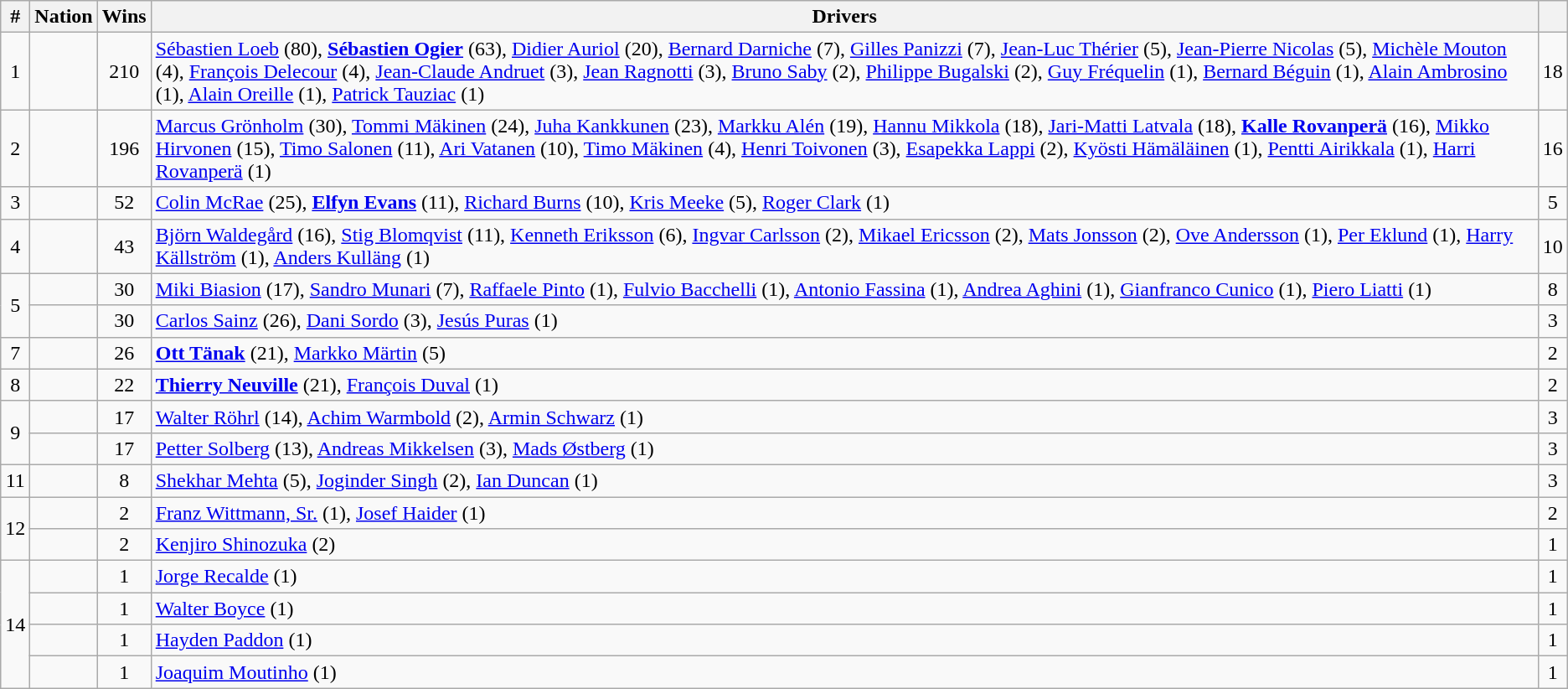<table class="wikitable">
<tr>
<th>#</th>
<th>Nation</th>
<th>Wins</th>
<th>Drivers</th>
<th></th>
</tr>
<tr>
<td align=center>1</td>
<td></td>
<td align=center>210</td>
<td><a href='#'>Sébastien Loeb</a> (80), <strong><a href='#'>Sébastien Ogier</a></strong> (63), <a href='#'>Didier Auriol</a> (20), <a href='#'>Bernard Darniche</a> (7), <a href='#'>Gilles Panizzi</a> (7), <a href='#'>Jean-Luc Thérier</a> (5), <a href='#'>Jean-Pierre Nicolas</a> (5), <a href='#'>Michèle Mouton</a> (4), <a href='#'>François Delecour</a> (4), <a href='#'>Jean-Claude Andruet</a> (3), <a href='#'>Jean Ragnotti</a> (3), <a href='#'>Bruno Saby</a> (2), <a href='#'>Philippe Bugalski</a> (2), <a href='#'>Guy Fréquelin</a> (1), <a href='#'>Bernard Béguin</a> (1), <a href='#'>Alain Ambrosino</a> (1), <a href='#'>Alain Oreille</a> (1), <a href='#'>Patrick Tauziac</a> (1)</td>
<td align="center">18</td>
</tr>
<tr>
<td align=center>2</td>
<td></td>
<td align=center>196</td>
<td><a href='#'>Marcus Grönholm</a> (30), <a href='#'>Tommi Mäkinen</a> (24), <a href='#'>Juha Kankkunen</a> (23), <a href='#'>Markku Alén</a> (19), <a href='#'>Hannu Mikkola</a> (18), <a href='#'>Jari-Matti Latvala</a> (18), <strong><a href='#'>Kalle Rovanperä</a></strong> (16), <a href='#'>Mikko Hirvonen</a> (15), <a href='#'>Timo Salonen</a> (11), <a href='#'>Ari Vatanen</a> (10), <a href='#'>Timo Mäkinen</a> (4), <a href='#'>Henri Toivonen</a> (3), <a href='#'>Esapekka Lappi</a> (2), <a href='#'>Kyösti Hämäläinen</a> (1), <a href='#'>Pentti Airikkala</a> (1), <a href='#'>Harri Rovanperä</a> (1)</td>
<td align="center">16</td>
</tr>
<tr>
<td align=center>3</td>
<td></td>
<td align=center>52</td>
<td><a href='#'>Colin McRae</a> (25), <strong><a href='#'>Elfyn Evans</a></strong> (11), <a href='#'>Richard Burns</a> (10), <a href='#'>Kris Meeke</a> (5), <a href='#'>Roger Clark</a> (1)</td>
<td align="center">5</td>
</tr>
<tr>
<td align=center>4</td>
<td></td>
<td align=center>43</td>
<td><a href='#'>Björn Waldegård</a> (16), <a href='#'>Stig Blomqvist</a> (11), <a href='#'>Kenneth Eriksson</a> (6), <a href='#'>Ingvar Carlsson</a> (2), <a href='#'>Mikael Ericsson</a> (2), <a href='#'>Mats Jonsson</a> (2), <a href='#'>Ove Andersson</a> (1), <a href='#'>Per Eklund</a> (1), <a href='#'>Harry Källström</a> (1), <a href='#'>Anders Kulläng</a> (1)</td>
<td align=center>10</td>
</tr>
<tr>
<td align=center rowspan=2>5</td>
<td></td>
<td align=center>30</td>
<td><a href='#'>Miki Biasion</a> (17), <a href='#'>Sandro Munari</a> (7), <a href='#'>Raffaele Pinto</a> (1), <a href='#'>Fulvio Bacchelli</a> (1), <a href='#'>Antonio Fassina</a> (1), <a href='#'>Andrea Aghini</a> (1), <a href='#'>Gianfranco Cunico</a> (1), <a href='#'>Piero Liatti</a> (1)</td>
<td align=center>8</td>
</tr>
<tr>
<td></td>
<td align=center>30</td>
<td><a href='#'>Carlos Sainz</a> (26), <a href='#'>Dani Sordo</a> (3), <a href='#'>Jesús Puras</a> (1)</td>
<td align="center">3</td>
</tr>
<tr>
<td align=center>7</td>
<td></td>
<td align=center>26</td>
<td><strong><a href='#'>Ott Tänak</a></strong> (21), <a href='#'>Markko Märtin</a> (5)</td>
<td align="center">2</td>
</tr>
<tr>
<td align=center>8</td>
<td></td>
<td align=center>22</td>
<td><strong><a href='#'>Thierry Neuville</a></strong> (21), <a href='#'>François Duval</a> (1)</td>
<td align="center">2</td>
</tr>
<tr>
<td align=center rowspan=2>9</td>
<td></td>
<td align=center>17</td>
<td><a href='#'>Walter Röhrl</a> (14), <a href='#'>Achim Warmbold</a> (2), <a href='#'>Armin Schwarz</a> (1)</td>
<td align=center>3</td>
</tr>
<tr>
<td></td>
<td align=center>17</td>
<td><a href='#'>Petter Solberg</a> (13), <a href='#'>Andreas Mikkelsen</a> (3), <a href='#'>Mads Østberg</a> (1)</td>
<td align=center>3</td>
</tr>
<tr>
<td align=center>11</td>
<td></td>
<td align=center>8</td>
<td><a href='#'>Shekhar Mehta</a> (5), <a href='#'>Joginder Singh</a> (2), <a href='#'>Ian Duncan</a> (1)</td>
<td align=center>3</td>
</tr>
<tr>
<td align=center rowspan=2>12</td>
<td></td>
<td align=center>2</td>
<td><a href='#'>Franz Wittmann, Sr.</a> (1), <a href='#'>Josef Haider</a> (1)</td>
<td align=center>2</td>
</tr>
<tr>
<td></td>
<td align=center>2</td>
<td><a href='#'>Kenjiro Shinozuka</a> (2)</td>
<td align=center>1</td>
</tr>
<tr>
<td align=center rowspan=4>14</td>
<td></td>
<td align=center>1</td>
<td><a href='#'>Jorge Recalde</a> (1)</td>
<td align=center>1</td>
</tr>
<tr>
<td></td>
<td align=center>1</td>
<td><a href='#'>Walter Boyce</a> (1)</td>
<td align=center>1</td>
</tr>
<tr>
<td></td>
<td align=center>1</td>
<td><a href='#'>Hayden Paddon</a> (1)</td>
<td align=center>1</td>
</tr>
<tr>
<td></td>
<td align=center>1</td>
<td><a href='#'>Joaquim Moutinho</a> (1)</td>
<td align=center>1</td>
</tr>
</table>
